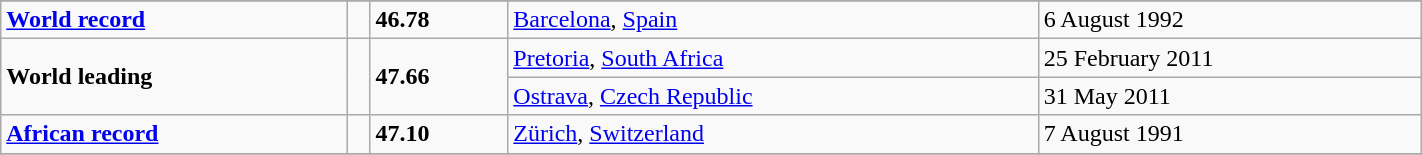<table class="wikitable" width=75%>
<tr>
</tr>
<tr>
<td><strong><a href='#'>World record</a></strong></td>
<td></td>
<td><strong>46.78</strong></td>
<td><a href='#'>Barcelona</a>, <a href='#'>Spain</a></td>
<td>6 August 1992</td>
</tr>
<tr>
<td rowspan=2><strong>World leading</strong></td>
<td rowspan=2></td>
<td rowspan=2><strong>47.66</strong></td>
<td><a href='#'>Pretoria</a>, <a href='#'>South Africa</a></td>
<td>25 February 2011</td>
</tr>
<tr>
<td><a href='#'>Ostrava</a>, <a href='#'>Czech Republic</a></td>
<td>31 May 2011</td>
</tr>
<tr>
<td><strong><a href='#'>African record</a></strong></td>
<td></td>
<td><strong>47.10</strong></td>
<td><a href='#'>Zürich</a>, <a href='#'>Switzerland</a></td>
<td>7 August 1991</td>
</tr>
<tr>
</tr>
</table>
